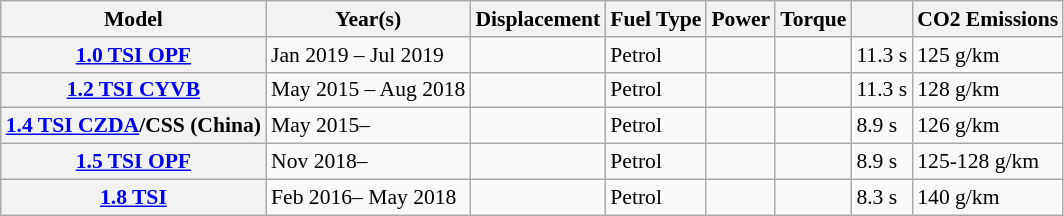<table class="wikitable" style="text-align:left; font-size:90%;">
<tr>
<th>Model</th>
<th>Year(s)</th>
<th>Displacement</th>
<th>Fuel Type</th>
<th>Power</th>
<th>Torque</th>
<th></th>
<th>CO2 Emissions</th>
</tr>
<tr>
<th><a href='#'><strong>1.0 TSI OPF</strong></a></th>
<td>Jan 2019 – Jul 2019</td>
<td></td>
<td>Petrol</td>
<td></td>
<td></td>
<td>11.3 s</td>
<td>125 g/km</td>
</tr>
<tr>
<th><a href='#'>1.2 TSI CYVB</a></th>
<td>May 2015 – Aug 2018</td>
<td></td>
<td>Petrol</td>
<td></td>
<td></td>
<td>11.3 s</td>
<td>128 g/km</td>
</tr>
<tr>
<th><a href='#'>1.4 TSI CZDA</a>/CSS (China)</th>
<td>May 2015–</td>
<td></td>
<td>Petrol</td>
<td></td>
<td></td>
<td>8.9 s</td>
<td>126 g/km</td>
</tr>
<tr>
<th><a href='#'>1.5 TSI OPF</a></th>
<td>Nov 2018–</td>
<td></td>
<td>Petrol</td>
<td></td>
<td></td>
<td>8.9 s</td>
<td>125-128 g/km</td>
</tr>
<tr>
<th><a href='#'>1.8 TSI</a></th>
<td>Feb 2016– May 2018</td>
<td></td>
<td>Petrol</td>
<td></td>
<td></td>
<td>8.3 s</td>
<td>140 g/km</td>
</tr>
</table>
